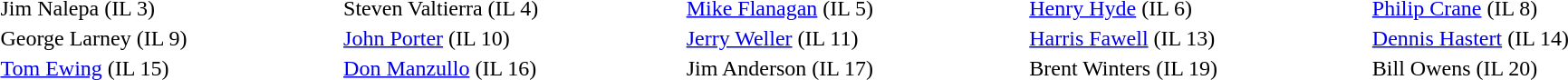<table width="100%">
<tr>
<td width="20%">Jim Nalepa (IL 3)</td>
<td width="20%">Steven Valtierra (IL 4)</td>
<td width="20%"><a href='#'>Mike Flanagan</a> (IL 5)</td>
<td width="20%"><a href='#'>Henry Hyde</a> (IL 6)</td>
<td width="20%"><a href='#'>Philip Crane</a> (IL 8)</td>
</tr>
<tr>
<td>George Larney (IL 9)</td>
<td><a href='#'>John Porter</a> (IL 10)</td>
<td><a href='#'>Jerry Weller</a> (IL 11)</td>
<td><a href='#'>Harris Fawell</a> (IL 13)</td>
<td><a href='#'>Dennis Hastert</a> (IL 14)</td>
</tr>
<tr>
<td><a href='#'>Tom Ewing</a> (IL 15)</td>
<td><a href='#'>Don Manzullo</a> (IL 16)</td>
<td>Jim Anderson (IL 17)</td>
<td>Brent Winters (IL 19)</td>
<td>Bill Owens (IL 20)</td>
</tr>
</table>
